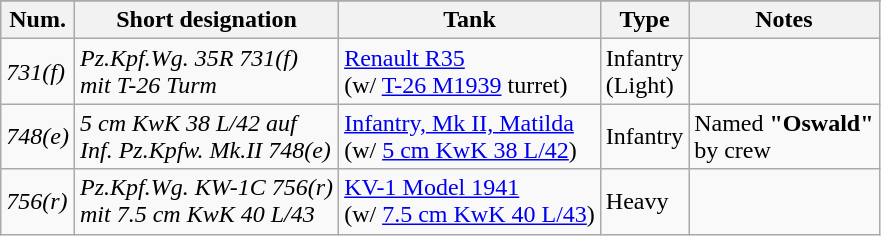<table class="wikitable sortable">
<tr>
</tr>
<tr>
<th>Num.</th>
<th>Short designation</th>
<th>Tank</th>
<th>Type</th>
<th>Notes</th>
</tr>
<tr>
<td><em>731(f)</em></td>
<td><em>Pz.Kpf.Wg. 35R 731(f)<br>mit T-26 Turm</em></td>
<td><a href='#'>Renault R35</a><br>(w/ <a href='#'>T-26 M1939</a> turret)</td>
<td>Infantry<br>(Light)</td>
<td></td>
</tr>
<tr>
<td><em>748(e)</em></td>
<td><em>5 cm KwK 38 L/42 auf<br>Inf. Pz.Kpfw. Mk.II 748(e)</em></td>
<td><a href='#'>Infantry, Mk II, Matilda</a><br>(w/ <a href='#'>5 cm KwK 38 L/42</a>)</td>
<td>Infantry</td>
<td>Named <strong>"Oswald"</strong><br>by crew</td>
</tr>
<tr>
<td><em>756(r)</em></td>
<td><em>Pz.Kpf.Wg. KW-1C 756(r)<br>mit 7.5 cm KwK 40 L/43</em></td>
<td><a href='#'>KV-1 Model 1941</a><br>(w/ <a href='#'>7.5 cm KwK 40 L/43</a>)</td>
<td>Heavy</td>
<td></td>
</tr>
</table>
